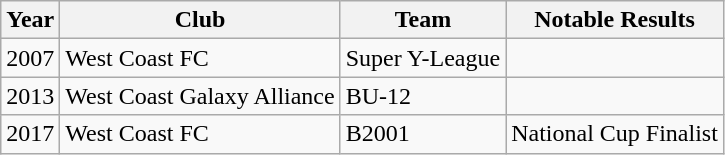<table class="wikitable">
<tr>
<th>Year</th>
<th>Club</th>
<th>Team</th>
<th>Notable Results</th>
</tr>
<tr>
<td>2007</td>
<td>West Coast FC</td>
<td>Super Y-League</td>
<td></td>
</tr>
<tr>
<td>2013</td>
<td>West Coast Galaxy Alliance</td>
<td>BU-12</td>
<td></td>
</tr>
<tr>
<td>2017</td>
<td>West Coast FC</td>
<td>B2001</td>
<td>National Cup Finalist</td>
</tr>
</table>
